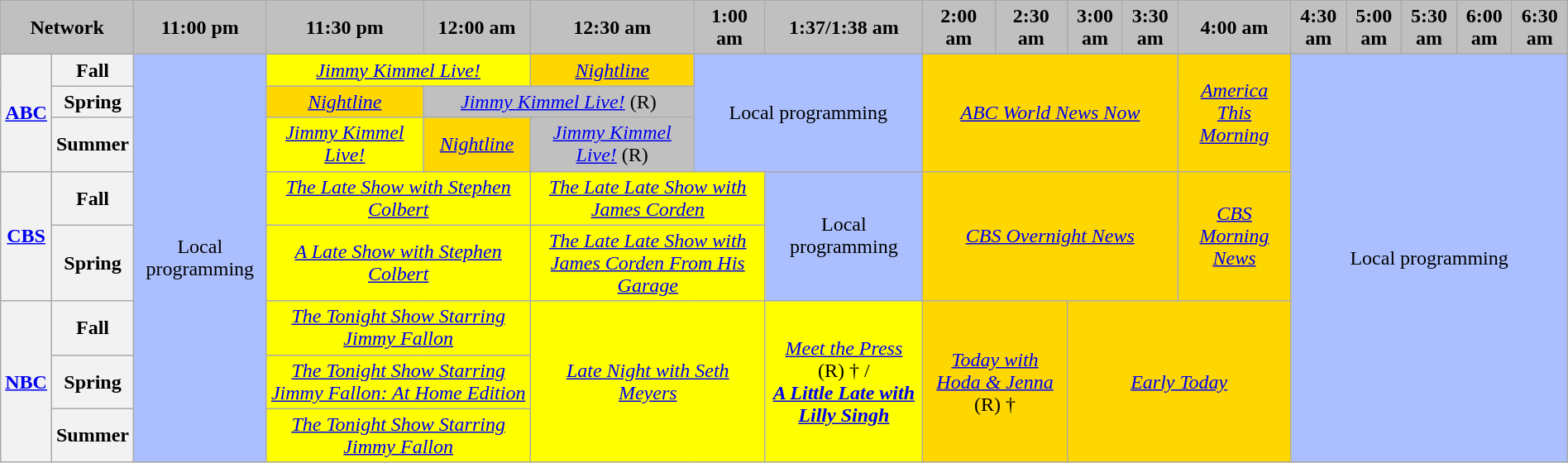<table class="wikitable" style="width:100%;margin-right:0;text-align:center">
<tr>
<th colspan="2" style="background-color:#C0C0C0;text-align:center">Network</th>
<th style="background-color:#C0C0C0;text-align:center">11:00 pm</th>
<th style="background-color:#C0C0C0;text-align:center">11:30 pm</th>
<th style="background-color:#C0C0C0;text-align:center">12:00 am</th>
<th style="background-color:#C0C0C0;text-align:center">12:30 am</th>
<th style="background-color:#C0C0C0;text-align:center">1:00 am</th>
<th style="background-color:#C0C0C0;text-align:center">1:37/1:38 am</th>
<th style="background-color:#C0C0C0;text-align:center">2:00 am</th>
<th style="background-color:#C0C0C0;text-align:center">2:30 am</th>
<th style="background-color:#C0C0C0;text-align:center">3:00 am</th>
<th style="background-color:#C0C0C0;text-align:center">3:30 am</th>
<th style="background-color:#C0C0C0;text-align:center">4:00 am</th>
<th style="background-color:#C0C0C0;text-align:center">4:30 am</th>
<th style="background-color:#C0C0C0;text-align:center">5:00 am</th>
<th style="background-color:#C0C0C0;text-align:center">5:30 am</th>
<th style="background-color:#C0C0C0;text-align:center">6:00 am</th>
<th style="background-color:#C0C0C0;text-align:center">6:30 am</th>
</tr>
<tr>
<th colspan="1" rowspan="3"><a href='#'>ABC</a></th>
<th>Fall</th>
<td colspan="1" rowspan="8" style="background:#abbfff">Local programming</td>
<td colspan="2" style="background:yellow"><em><a href='#'>Jimmy Kimmel Live!</a></em> </td>
<td colspan="1" style="background:gold"><em><a href='#'>Nightline</a></em> </td>
<td colspan="2" rowspan="3" style="background:#abbfff">Local programming</td>
<td colspan="4" rowspan="3" style="background:gold"><em><a href='#'>ABC World News Now</a></em></td>
<td colspan="1" rowspan="3" style="background:gold"><em><a href='#'>America This Morning</a></em></td>
<td colspan="5" rowspan="8" style="background:#abbfff">Local programming</td>
</tr>
<tr>
<th>Spring</th>
<td colspan="1" style="background:gold"><em><a href='#'>Nightline</a></em> </td>
<td colspan="2" style="background:#C0C0C0"><em><a href='#'>Jimmy Kimmel Live!</a></em> (R) </td>
</tr>
<tr>
<th>Summer</th>
<td colspan="1"  style="background:yellow"><em><a href='#'>Jimmy Kimmel Live!</a></em> </td>
<td colspan="1" style="background:gold"><em><a href='#'>Nightline</a></em> </td>
<td colspan="1"  style="background:#C0C0C0"><em><a href='#'>Jimmy Kimmel Live!</a></em> (R) </td>
</tr>
<tr>
<th rowspan="2"><a href='#'>CBS</a></th>
<th>Fall</th>
<td colspan="2" style="background:yellow"><em><a href='#'>The Late Show with Stephen Colbert</a></em> </td>
<td colspan="2" style="background:yellow"><em><a href='#'>The Late Late Show with James Corden</a></em> </td>
<td colspan="1" rowspan="2" style="background:#abbfff">Local programming</td>
<td colspan="4" rowspan="2" style="background:gold"><em><a href='#'>CBS Overnight News</a></em></td>
<td colspan="1" rowspan="2" style="background:gold"><em><a href='#'>CBS Morning News</a></em></td>
</tr>
<tr>
<th>Spring</th>
<td colspan="2" style="background:yellow"><em><a href='#'>A Late Show with Stephen Colbert</a></em> </td>
<td colspan="2" style="background:yellow"><em><a href='#'>The Late Late Show with James Corden From His Garage</a></em> </td>
</tr>
<tr>
<th colspan="1" rowspan="3"><a href='#'>NBC</a></th>
<th>Fall</th>
<td colspan="2" rowspan="1" style="background:yellow"><em><a href='#'>The Tonight Show Starring Jimmy Fallon</a></em> </td>
<td colspan="2" rowspan="3" style="background:yellow"><em><a href='#'>Late Night with Seth Meyers</a></em> </td>
<td colspan="1" rowspan="3" style="background:yellow"><em><a href='#'>Meet the Press</a></em> (R) † /<br><strong><em><a href='#'>A Little Late with Lilly Singh</a></em></strong> </td>
<td colspan="2" rowspan="3" style="background:gold"><em><a href='#'>Today with Hoda & Jenna</a></em> (R) †</td>
<td colspan="3" rowspan="3" style="background:gold"><em><a href='#'>Early Today</a></em></td>
</tr>
<tr>
<th>Spring</th>
<td colspan="2" rowspan="1" style="background:yellow"><em><a href='#'>The Tonight Show Starring Jimmy Fallon: At Home Edition</a></em> </td>
</tr>
<tr>
<th>Summer</th>
<td colspan="2" rowspan="1" style="background:yellow"><em><a href='#'>The Tonight Show Starring Jimmy Fallon</a></em> </td>
</tr>
</table>
